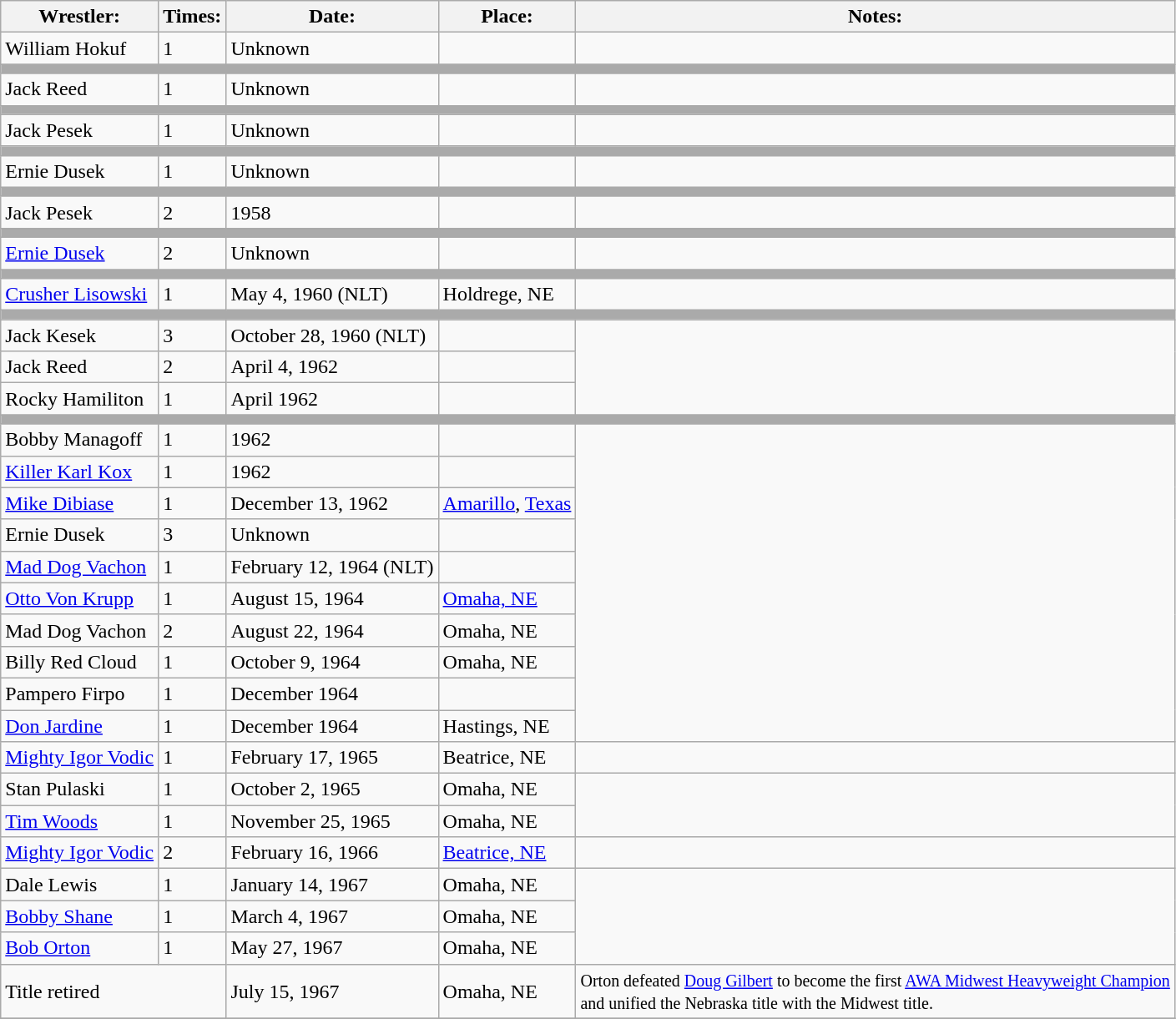<table class="wikitable">
<tr>
<th><strong>Wrestler:</strong></th>
<th><strong>Times:</strong></th>
<th><strong>Date:</strong></th>
<th><strong>Place:</strong></th>
<th><strong>Notes:</strong></th>
</tr>
<tr>
<td>William Hokuf</td>
<td>1</td>
<td>Unknown</td>
<td></td>
</tr>
<tr>
<td colspan=5 style="background: #aaaaaa;"></td>
</tr>
<tr>
<td>Jack Reed</td>
<td>1</td>
<td>Unknown</td>
<td></td>
</tr>
<tr>
<td colspan=5 style="background: #aaaaaa;"></td>
</tr>
<tr>
<td>Jack Pesek</td>
<td>1</td>
<td>Unknown</td>
<td></td>
</tr>
<tr>
<td colspan=5 style="background: #aaaaaa;"></td>
</tr>
<tr>
<td>Ernie Dusek</td>
<td>1</td>
<td>Unknown</td>
<td></td>
</tr>
<tr>
<td colspan=5 style="background: #aaaaaa;"></td>
</tr>
<tr>
<td>Jack Pesek</td>
<td>2</td>
<td>1958</td>
<td></td>
</tr>
<tr>
<td colspan=5 style="background: #aaaaaa;"></td>
</tr>
<tr>
<td><a href='#'>Ernie Dusek</a></td>
<td>2</td>
<td>Unknown</td>
<td></td>
</tr>
<tr>
<td colspan=5 style="background: #aaaaaa;"></td>
</tr>
<tr>
<td><a href='#'>Crusher Lisowski</a></td>
<td>1</td>
<td>May 4, 1960 (NLT)</td>
<td>Holdrege, NE</td>
</tr>
<tr>
<td colspan=5 style="background: #aaaaaa;"></td>
</tr>
<tr>
<td>Jack Kesek</td>
<td>3</td>
<td>October 28, 1960 (NLT)</td>
<td></td>
</tr>
<tr>
<td>Jack Reed</td>
<td>2</td>
<td>April 4, 1962</td>
<td></td>
</tr>
<tr>
<td>Rocky Hamiliton</td>
<td>1</td>
<td>April 1962</td>
<td></td>
</tr>
<tr>
<td colspan=5 style="background: #aaaaaa;"></td>
</tr>
<tr>
<td>Bobby Managoff</td>
<td>1</td>
<td>1962</td>
<td></td>
</tr>
<tr>
<td><a href='#'>Killer Karl Kox</a></td>
<td>1</td>
<td>1962</td>
<td></td>
</tr>
<tr>
<td><a href='#'>Mike Dibiase</a></td>
<td>1</td>
<td>December 13, 1962</td>
<td><a href='#'>Amarillo</a>, <a href='#'>Texas</a></td>
</tr>
<tr>
<td>Ernie Dusek</td>
<td>3</td>
<td>Unknown</td>
<td></td>
</tr>
<tr>
<td><a href='#'>Mad Dog Vachon</a></td>
<td>1</td>
<td>February 12, 1964 (NLT)</td>
<td></td>
</tr>
<tr>
<td><a href='#'>Otto Von Krupp</a></td>
<td>1</td>
<td>August 15, 1964</td>
<td><a href='#'>Omaha, NE</a></td>
</tr>
<tr>
<td>Mad Dog Vachon</td>
<td>2</td>
<td>August 22, 1964</td>
<td>Omaha, NE</td>
</tr>
<tr>
<td>Billy Red Cloud</td>
<td>1</td>
<td>October 9, 1964</td>
<td>Omaha, NE</td>
</tr>
<tr>
<td>Pampero Firpo</td>
<td>1</td>
<td>December 1964</td>
<td></td>
</tr>
<tr>
<td><a href='#'>Don Jardine</a></td>
<td>1</td>
<td>December 1964</td>
<td>Hastings, NE</td>
</tr>
<tr>
<td><a href='#'>Mighty Igor Vodic</a></td>
<td>1</td>
<td>February 17, 1965</td>
<td>Beatrice, NE</td>
<td></td>
</tr>
<tr>
<td>Stan Pulaski</td>
<td>1</td>
<td>October 2, 1965</td>
<td>Omaha, NE</td>
</tr>
<tr>
<td><a href='#'>Tim Woods</a></td>
<td>1</td>
<td>November 25, 1965</td>
<td>Omaha, NE</td>
</tr>
<tr>
<td><a href='#'>Mighty Igor Vodic</a></td>
<td>2</td>
<td>February 16, 1966</td>
<td><a href='#'>Beatrice, NE</a></td>
<td></td>
</tr>
<tr>
<td>Dale Lewis</td>
<td>1</td>
<td>January 14, 1967</td>
<td>Omaha, NE</td>
</tr>
<tr>
<td><a href='#'>Bobby Shane</a></td>
<td>1</td>
<td>March 4, 1967</td>
<td>Omaha, NE</td>
</tr>
<tr>
<td><a href='#'>Bob Orton</a></td>
<td>1</td>
<td>May 27, 1967</td>
<td>Omaha, NE</td>
</tr>
<tr>
<td colspan=2>Title retired</td>
<td>July 15, 1967</td>
<td>Omaha, NE</td>
<td><small>Orton defeated <a href='#'>Doug Gilbert</a> to become the first <a href='#'>AWA Midwest Heavyweight Champion</a><br>and unified the Nebraska title with the Midwest title.</small></td>
</tr>
<tr>
</tr>
</table>
